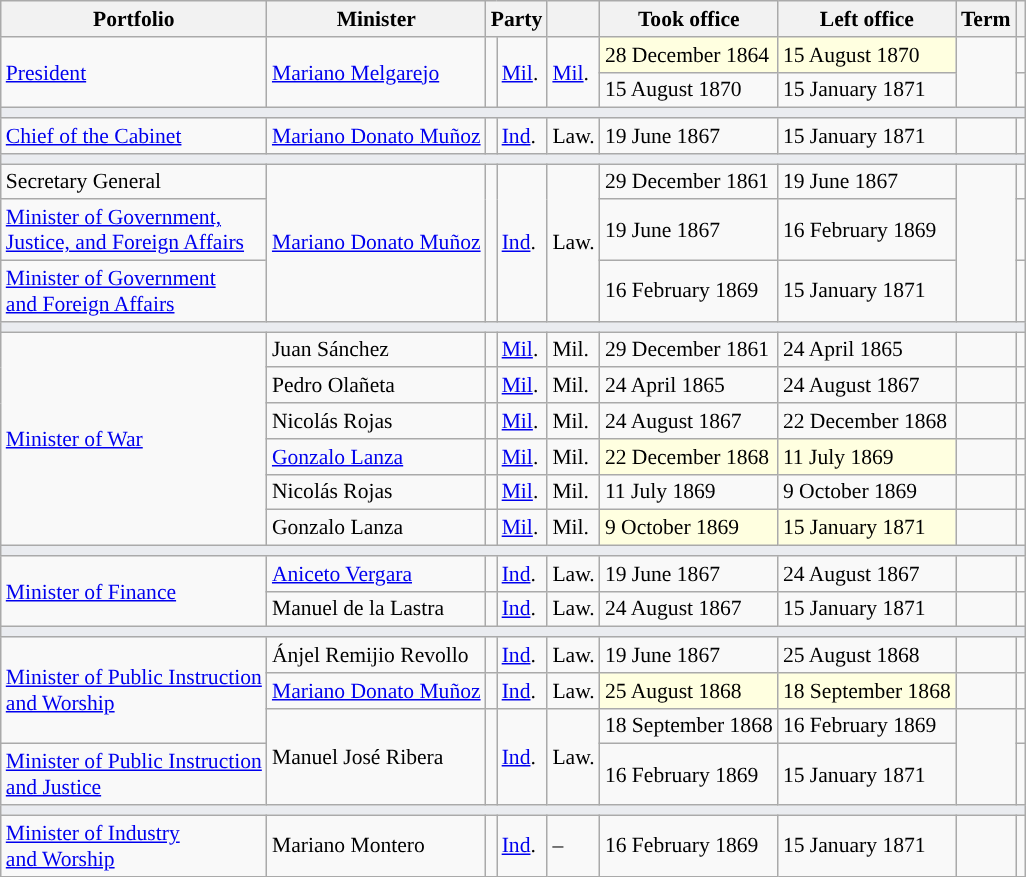<table class="wikitable" style="font-size:90%;">
<tr>
<th>Portfolio</th>
<th>Minister</th>
<th colspan="2">Party</th>
<th></th>
<th>Took office</th>
<th>Left office</th>
<th>Term</th>
<th></th>
</tr>
<tr>
<td rowspan=2><a href='#'>President</a></td>
<td rowspan=2><a href='#'>Mariano Melgarejo</a></td>
<td rowspan=2 style="background-color:"></td>
<td rowspan=2><a href='#'>Mil</a>.</td>
<td rowspan=2><a href='#'>Mil</a>.</td>
<td style="background-color:#FFFFE0;">28 December 1864</td>
<td style="background-color:#FFFFE0;">15 August 1870</td>
<td rowspan=2></td>
<td></td>
</tr>
<tr>
<td>15 August 1870</td>
<td>15 January 1871</td>
<td></td>
</tr>
<tr>
<td colspan="9" bgcolor="#EAECF0"></td>
</tr>
<tr>
<td><a href='#'>Chief of the Cabinet</a></td>
<td><a href='#'>Mariano Donato Muñoz</a></td>
<td style="background-color:"></td>
<td><a href='#'>Ind</a>.</td>
<td>Law.</td>
<td>19 June 1867</td>
<td>15 January 1871</td>
<td></td>
<td></td>
</tr>
<tr>
<td colspan="9" bgcolor="#EAECF0"></td>
</tr>
<tr>
<td>Secretary General</td>
<td rowspan=3><a href='#'>Mariano Donato Muñoz</a></td>
<td rowspan=3 style="background-color:"></td>
<td rowspan=3><a href='#'>Ind</a>.</td>
<td rowspan=3>Law.</td>
<td>29 December 1861</td>
<td>19 June 1867</td>
<td rowspan=3></td>
<td></td>
</tr>
<tr>
<td><a href='#'>Minister of Government,<br>Justice, and Foreign Affairs</a></td>
<td>19 June 1867</td>
<td>16 February 1869</td>
<td></td>
</tr>
<tr>
<td><a href='#'>Minister of Government<br>and Foreign Affairs</a></td>
<td>16 February 1869</td>
<td>15 January 1871</td>
<td></td>
</tr>
<tr>
<td colspan="9" bgcolor="#EAECF0"></td>
</tr>
<tr>
<td rowspan=6><a href='#'>Minister of War</a></td>
<td>Juan Sánchez</td>
<td style="background-color:"></td>
<td><a href='#'>Mil</a>.</td>
<td>Mil.</td>
<td>29 December 1861</td>
<td>24 April 1865</td>
<td></td>
<td></td>
</tr>
<tr>
<td>Pedro Olañeta</td>
<td style="background-color:"></td>
<td><a href='#'>Mil</a>.</td>
<td>Mil.</td>
<td>24 April 1865</td>
<td>24 August 1867</td>
<td></td>
<td></td>
</tr>
<tr>
<td>Nicolás Rojas</td>
<td style="background-color:"></td>
<td><a href='#'>Mil</a>.</td>
<td>Mil.</td>
<td>24 August 1867</td>
<td>22 December 1868</td>
<td></td>
<td></td>
</tr>
<tr>
<td><a href='#'>Gonzalo Lanza</a></td>
<td style="background-color:"></td>
<td><a href='#'>Mil</a>.</td>
<td>Mil.</td>
<td style="background-color:#FFFFE0;">22 December 1868</td>
<td style="background-color:#FFFFE0;">11 July 1869</td>
<td></td>
<td></td>
</tr>
<tr>
<td>Nicolás Rojas</td>
<td style="background-color:"></td>
<td><a href='#'>Mil</a>.</td>
<td>Mil.</td>
<td>11 July 1869</td>
<td>9 October 1869</td>
<td></td>
<td></td>
</tr>
<tr>
<td>Gonzalo Lanza</td>
<td style="background-color:"></td>
<td><a href='#'>Mil</a>.</td>
<td>Mil.</td>
<td style="background-color:#FFFFE0;">9 October 1869</td>
<td style="background-color:#FFFFE0;">15 January 1871</td>
<td></td>
<td></td>
</tr>
<tr>
<td colspan="9" bgcolor="#EAECF0"></td>
</tr>
<tr>
<td rowspan=2><a href='#'>Minister of Finance</a></td>
<td><a href='#'>Aniceto Vergara</a></td>
<td style="background-color:"></td>
<td><a href='#'>Ind</a>.</td>
<td>Law.</td>
<td>19 June 1867</td>
<td>24 August 1867</td>
<td></td>
<td></td>
</tr>
<tr>
<td>Manuel de la Lastra</td>
<td style="background-color:"></td>
<td><a href='#'>Ind</a>.</td>
<td>Law.</td>
<td>24 August 1867</td>
<td>15 January 1871</td>
<td></td>
<td></td>
</tr>
<tr>
<td colspan="9" bgcolor="#EAECF0"></td>
</tr>
<tr>
<td rowspan=3><a href='#'>Minister of Public Instruction<br>and Worship</a></td>
<td>Ánjel Remijio Revollo</td>
<td style="background-color:"></td>
<td><a href='#'>Ind</a>.</td>
<td>Law.</td>
<td>19 June 1867</td>
<td>25 August 1868</td>
<td></td>
<td></td>
</tr>
<tr>
<td><a href='#'>Mariano Donato Muñoz</a></td>
<td style="background-color:"></td>
<td><a href='#'>Ind</a>.</td>
<td>Law.</td>
<td style="background-color:#FFFFE0;">25 August 1868</td>
<td style="background-color:#FFFFE0;">18 September 1868</td>
<td></td>
<td></td>
</tr>
<tr>
<td rowspan=2>Manuel José Ribera</td>
<td rowspan=2 style="background-color:"></td>
<td rowspan=2><a href='#'>Ind</a>.</td>
<td rowspan=2>Law.</td>
<td>18 September 1868</td>
<td>16 February 1869</td>
<td rowspan=2></td>
<td></td>
</tr>
<tr>
<td><a href='#'>Minister of Public Instruction<br>and Justice</a></td>
<td>16 February 1869</td>
<td>15 January 1871</td>
<td></td>
</tr>
<tr>
<td colspan="9" bgcolor="#EAECF0"></td>
</tr>
<tr>
<td><a href='#'>Minister of Industry<br>and Worship</a></td>
<td>Mariano Montero</td>
<td style="background-color:"></td>
<td><a href='#'>Ind</a>.</td>
<td>–</td>
<td>16 February 1869</td>
<td>15 January 1871</td>
<td></td>
<td></td>
</tr>
</table>
